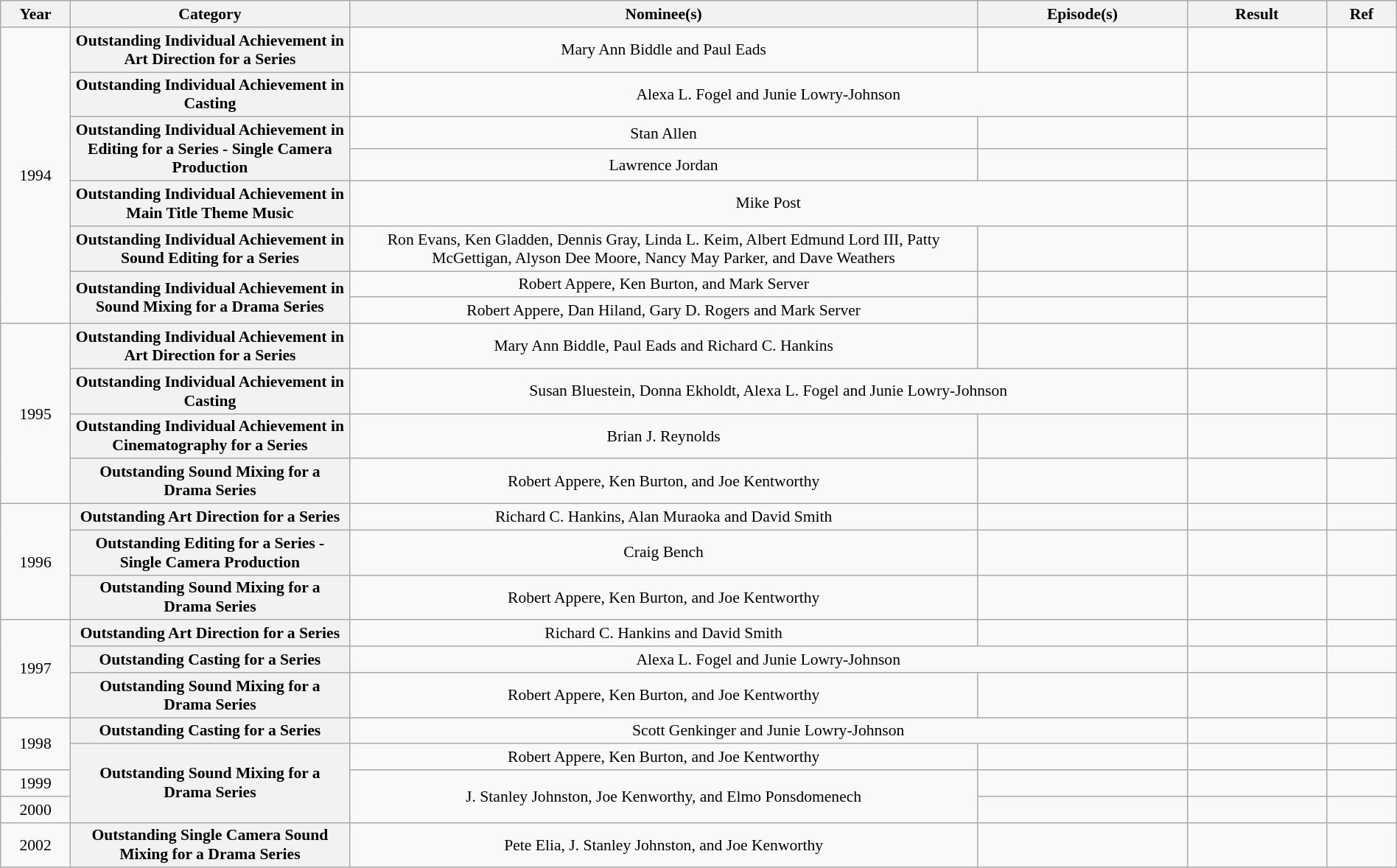<table class="wikitable plainrowheaders" style="font-size: 90%; text-align:center" width=100%>
<tr>
<th scope="col" width="5%">Year</th>
<th scope="col" width="20%">Category</th>
<th scope="col" width="45%">Nominee(s)</th>
<th scope="col" width="15%">Episode(s)</th>
<th scope="col" width="10%">Result</th>
<th scope="col" width="5%">Ref</th>
</tr>
<tr>
<td rowspan="8">1994</td>
<th scope="row" style="text-align:center">Outstanding Individual Achievement in Art Direction for a Series</th>
<td>Mary Ann Biddle and Paul Eads</td>
<td></td>
<td></td>
<td></td>
</tr>
<tr>
<th scope="row" style="text-align:center">Outstanding Individual Achievement in Casting</th>
<td colspan="2">Alexa L. Fogel and Junie Lowry-Johnson</td>
<td></td>
<td></td>
</tr>
<tr>
<th scope="row" style="text-align:center" rowspan="2">Outstanding Individual Achievement in Editing for a Series - Single Camera Production</th>
<td>Stan Allen</td>
<td></td>
<td></td>
<td rowspan="2"></td>
</tr>
<tr>
<td>Lawrence Jordan</td>
<td></td>
<td></td>
</tr>
<tr>
<th scope="row" style="text-align:center">Outstanding Individual Achievement in Main Title Theme Music</th>
<td colspan="2">Mike Post</td>
<td></td>
<td></td>
</tr>
<tr>
<th scope="row" style="text-align:center">Outstanding Individual Achievement in Sound Editing for a Series</th>
<td>Ron Evans, Ken Gladden, Dennis Gray, Linda L. Keim, Albert Edmund Lord III, Patty McGettigan, Alyson Dee Moore, Nancy May Parker, and Dave Weathers</td>
<td></td>
<td></td>
<td></td>
</tr>
<tr>
<th scope="row" style="text-align:center" rowspan="2">Outstanding Individual Achievement in Sound Mixing for a Drama Series</th>
<td>Robert Appere, Ken Burton, and Mark Server</td>
<td></td>
<td></td>
<td rowspan="2"></td>
</tr>
<tr>
<td>Robert Appere, Dan Hiland, Gary D. Rogers and Mark Server</td>
<td></td>
<td></td>
</tr>
<tr>
<td rowspan="4">1995</td>
<th scope="row" style="text-align:center">Outstanding Individual Achievement in Art Direction for a Series</th>
<td>Mary Ann Biddle, Paul Eads and Richard C. Hankins</td>
<td></td>
<td></td>
<td></td>
</tr>
<tr>
<th scope="row" style="text-align:center">Outstanding Individual Achievement in Casting</th>
<td colspan="2">Susan Bluestein, Donna Ekholdt, Alexa L. Fogel and Junie Lowry-Johnson</td>
<td></td>
<td></td>
</tr>
<tr>
<th scope="row" style="text-align:center">Outstanding Individual Achievement in Cinematography for a Series</th>
<td>Brian J. Reynolds</td>
<td></td>
<td></td>
<td></td>
</tr>
<tr>
<th scope="row" style="text-align:center">Outstanding Sound Mixing for a Drama Series</th>
<td>Robert Appere, Ken Burton, and Joe Kentworthy</td>
<td></td>
<td></td>
<td></td>
</tr>
<tr>
<td rowspan="3">1996</td>
<th scope="row" style="text-align:center">Outstanding Art Direction for a Series</th>
<td>Richard C. Hankins, Alan Muraoka and David Smith</td>
<td></td>
<td></td>
<td></td>
</tr>
<tr>
<th scope="row" style="text-align:center">Outstanding Editing for a Series - Single Camera Production</th>
<td>Craig Bench</td>
<td></td>
<td></td>
<td></td>
</tr>
<tr>
<th scope="row" style="text-align:center">Outstanding Sound Mixing for a Drama Series</th>
<td>Robert Appere, Ken Burton, and Joe Kentworthy</td>
<td></td>
<td></td>
<td></td>
</tr>
<tr>
<td rowspan="3">1997</td>
<th scope="row" style="text-align:center">Outstanding Art Direction for a Series</th>
<td>Richard C. Hankins and David Smith</td>
<td></td>
<td></td>
<td></td>
</tr>
<tr>
<th scope="row" style="text-align:center">Outstanding Casting for a Series</th>
<td colspan="2">Alexa L. Fogel and Junie Lowry-Johnson</td>
<td></td>
<td></td>
</tr>
<tr>
<th scope="row" style="text-align:center">Outstanding Sound Mixing for a Drama Series</th>
<td>Robert Appere, Ken Burton, and Joe Kentworthy</td>
<td></td>
<td></td>
<td></td>
</tr>
<tr>
<td rowspan="2">1998</td>
<th scope="row" style="text-align:center">Outstanding Casting for a Series</th>
<td colspan="2">Scott Genkinger and Junie Lowry-Johnson</td>
<td></td>
<td></td>
</tr>
<tr>
<th scope="row" style="text-align:center" rowspan="3">Outstanding Sound Mixing for a Drama Series</th>
<td>Robert Appere, Ken Burton, and Joe Kentworthy</td>
<td></td>
<td></td>
<td></td>
</tr>
<tr>
<td>1999</td>
<td rowspan="2">J. Stanley Johnston, Joe Kenworthy, and Elmo Ponsdomenech</td>
<td></td>
<td></td>
<td></td>
</tr>
<tr>
<td>2000</td>
<td></td>
<td></td>
<td></td>
</tr>
<tr>
<td>2002</td>
<th scope="row" style="text-align:center" rowspan="3">Outstanding Single Camera Sound Mixing for a Drama Series</th>
<td>Pete Elia, J. Stanley Johnston, and Joe Kenworthy</td>
<td></td>
<td></td>
<td></td>
</tr>
</table>
